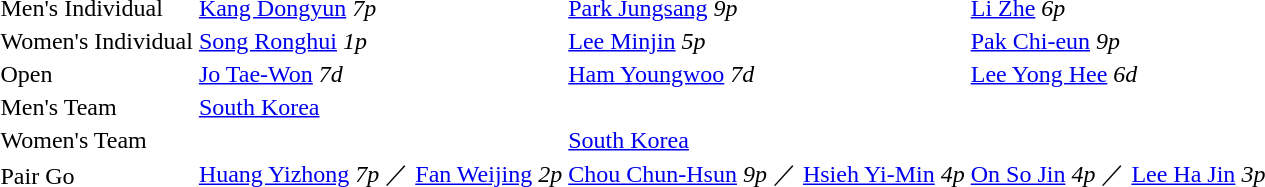<table>
<tr>
<td>Men's Individual</td>
<td> <a href='#'>Kang Dongyun</a> <em>7p</em></td>
<td> <a href='#'>Park Jungsang</a> <em>9p</em></td>
<td> <a href='#'>Li Zhe</a> <em>6p</em></td>
</tr>
<tr>
<td>Women's Individual</td>
<td> <a href='#'>Song Ronghui</a> <em>1p</em></td>
<td> <a href='#'>Lee Minjin</a> <em>5p</em></td>
<td> <a href='#'>Pak Chi-eun</a> <em>9p</em></td>
</tr>
<tr>
<td>Open</td>
<td> <a href='#'>Jo Tae-Won</a> <em>7d</em> </td>
<td> <a href='#'>Ham Youngwoo</a> <em>7d</em></td>
<td> <a href='#'>Lee Yong Hee</a> <em>6d</em></td>
</tr>
<tr>
<td>Men's Team</td>
<td> <a href='#'>South Korea</a></td>
<td></td>
<td></td>
</tr>
<tr>
<td>Women's Team</td>
<td></td>
<td> <a href='#'>South Korea</a></td>
<td></td>
</tr>
<tr>
<td>Pair Go</td>
<td> <a href='#'>Huang Yizhong</a> <em>7p</em> ／ <a href='#'>Fan Weijing</a> <em>2p</em></td>
<td> <a href='#'>Chou Chun-Hsun</a> <em>9p</em> ／ <a href='#'>Hsieh Yi-Min</a> <em>4p</em></td>
<td> <a href='#'>On So Jin</a> <em>4p</em> ／ <a href='#'>Lee Ha Jin</a> <em>3p</em></td>
</tr>
</table>
